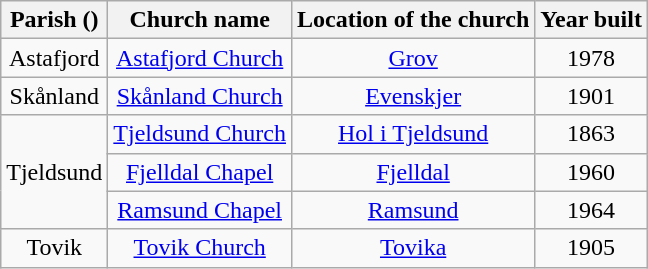<table class="wikitable" style="text-align:center">
<tr>
<th>Parish ()</th>
<th>Church name</th>
<th>Location of the church</th>
<th>Year built</th>
</tr>
<tr>
<td>Astafjord</td>
<td><a href='#'>Astafjord Church</a></td>
<td><a href='#'>Grov</a></td>
<td>1978</td>
</tr>
<tr>
<td>Skånland</td>
<td><a href='#'>Skånland Church</a></td>
<td><a href='#'>Evenskjer</a></td>
<td>1901</td>
</tr>
<tr>
<td rowspan="3">Tjeldsund</td>
<td><a href='#'>Tjeldsund Church</a></td>
<td><a href='#'>Hol i Tjeldsund</a></td>
<td>1863</td>
</tr>
<tr>
<td><a href='#'>Fjelldal Chapel</a></td>
<td><a href='#'>Fjelldal</a></td>
<td>1960</td>
</tr>
<tr>
<td><a href='#'>Ramsund Chapel</a></td>
<td><a href='#'>Ramsund</a></td>
<td>1964</td>
</tr>
<tr>
<td>Tovik</td>
<td><a href='#'>Tovik Church</a></td>
<td><a href='#'>Tovika</a></td>
<td>1905</td>
</tr>
</table>
